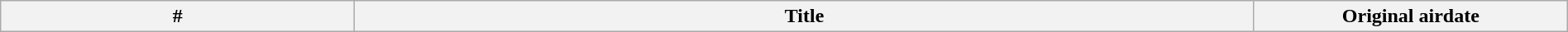<table class="wikitable plainrowheaders"  style="width:100%; background:#fff;">
<tr>
<th>#</th>
<th>Title</th>
<th style="width:20%;">Original airdate<br>

</th>
</tr>
</table>
